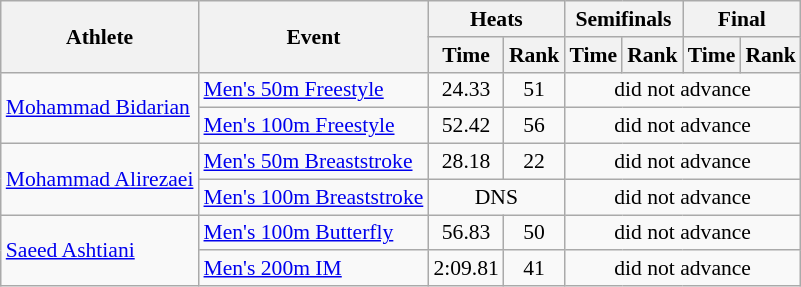<table class=wikitable style="font-size:90%">
<tr>
<th rowspan="2">Athlete</th>
<th rowspan="2">Event</th>
<th colspan="2">Heats</th>
<th colspan="2">Semifinals</th>
<th colspan="2">Final</th>
</tr>
<tr>
<th>Time</th>
<th>Rank</th>
<th>Time</th>
<th>Rank</th>
<th>Time</th>
<th>Rank</th>
</tr>
<tr>
<td rowspan="2"><a href='#'>Mohammad Bidarian</a></td>
<td><a href='#'>Men's 50m Freestyle</a></td>
<td align=center>24.33</td>
<td align=center>51</td>
<td align=center colspan=4>did not advance</td>
</tr>
<tr>
<td><a href='#'>Men's 100m Freestyle</a></td>
<td align=center>52.42</td>
<td align=center>56</td>
<td align=center colspan=4>did not advance</td>
</tr>
<tr>
<td rowspan="2"><a href='#'>Mohammad Alirezaei</a></td>
<td><a href='#'>Men's 50m Breaststroke</a></td>
<td align=center>28.18</td>
<td align=center>22</td>
<td align=center colspan=4>did not advance</td>
</tr>
<tr>
<td><a href='#'>Men's 100m Breaststroke</a></td>
<td align=center colspan=2>DNS</td>
<td align=center colspan=4>did not advance</td>
</tr>
<tr>
<td rowspan="2"><a href='#'>Saeed Ashtiani</a></td>
<td><a href='#'>Men's 100m Butterfly</a></td>
<td align=center>56.83</td>
<td align=center>50</td>
<td align=center colspan=4>did not advance</td>
</tr>
<tr>
<td><a href='#'>Men's 200m IM</a></td>
<td align=center>2:09.81</td>
<td align=center>41</td>
<td align=center colspan=4>did not advance</td>
</tr>
</table>
